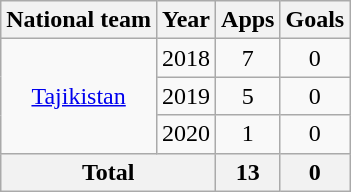<table class="wikitable" style="text-align:center">
<tr>
<th>National team</th>
<th>Year</th>
<th>Apps</th>
<th>Goals</th>
</tr>
<tr>
<td rowspan="3"><a href='#'>Tajikistan</a></td>
<td>2018</td>
<td>7</td>
<td>0</td>
</tr>
<tr>
<td>2019</td>
<td>5</td>
<td>0</td>
</tr>
<tr>
<td>2020</td>
<td>1</td>
<td>0</td>
</tr>
<tr>
<th colspan="2">Total</th>
<th>13</th>
<th>0</th>
</tr>
</table>
